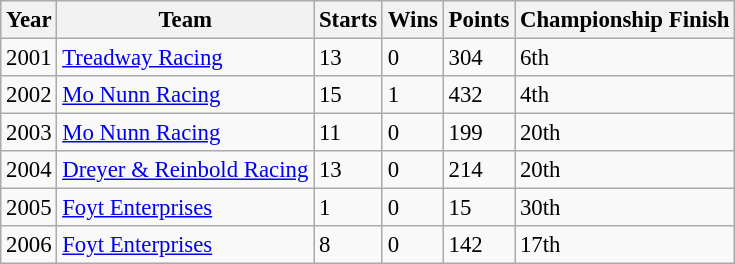<table class="wikitable" style="font-size: 95%;">
<tr>
<th>Year</th>
<th>Team</th>
<th>Starts</th>
<th>Wins</th>
<th>Points</th>
<th>Championship Finish</th>
</tr>
<tr>
<td>2001</td>
<td><a href='#'>Treadway Racing</a></td>
<td>13</td>
<td>0</td>
<td>304</td>
<td>6th</td>
</tr>
<tr>
<td>2002</td>
<td><a href='#'>Mo Nunn Racing</a></td>
<td>15</td>
<td>1</td>
<td>432</td>
<td>4th</td>
</tr>
<tr>
<td>2003</td>
<td><a href='#'>Mo Nunn Racing</a></td>
<td>11</td>
<td>0</td>
<td>199</td>
<td>20th</td>
</tr>
<tr>
<td>2004</td>
<td><a href='#'>Dreyer & Reinbold Racing</a></td>
<td>13</td>
<td>0</td>
<td>214</td>
<td>20th</td>
</tr>
<tr>
<td>2005</td>
<td><a href='#'>Foyt Enterprises</a></td>
<td>1</td>
<td>0</td>
<td>15</td>
<td>30th</td>
</tr>
<tr>
<td>2006</td>
<td><a href='#'>Foyt Enterprises</a></td>
<td>8</td>
<td>0</td>
<td>142</td>
<td>17th</td>
</tr>
</table>
